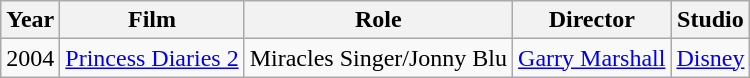<table class="wikitable" border="1">
<tr>
<th>Year</th>
<th>Film</th>
<th>Role</th>
<th>Director</th>
<th>Studio</th>
</tr>
<tr>
<td>2004</td>
<td><a href='#'>Princess Diaries 2</a></td>
<td>Miracles Singer/Jonny Blu</td>
<td><a href='#'>Garry Marshall</a></td>
<td><a href='#'>Disney</a></td>
</tr>
</table>
